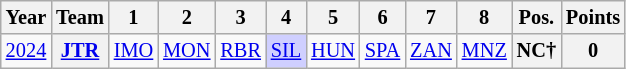<table class="wikitable" border="1" style="text-align:center; font-size:85%;">
<tr>
<th>Year</th>
<th>Team</th>
<th>1</th>
<th>2</th>
<th>3</th>
<th>4</th>
<th>5</th>
<th>6</th>
<th>7</th>
<th>8</th>
<th>Pos.</th>
<th>Points</th>
</tr>
<tr>
<td><a href='#'>2024</a></td>
<th nowrap=""><a href='#'>JTR</a></th>
<td style="background:#;"><a href='#'>IMO</a><br></td>
<td style="background:#;"><a href='#'>MON</a><br></td>
<td style="background:#;"><a href='#'>RBR</a><br></td>
<td style="background:#CFCFFF;"><a href='#'>SIL</a><br></td>
<td style="background:#;"><a href='#'>HUN</a><br></td>
<td style="background:#;"><a href='#'>SPA</a><br></td>
<td style="background:#;"><a href='#'>ZAN</a><br></td>
<td style="background:#;"><a href='#'>MNZ</a><br></td>
<th>NC†</th>
<th>0</th>
</tr>
</table>
